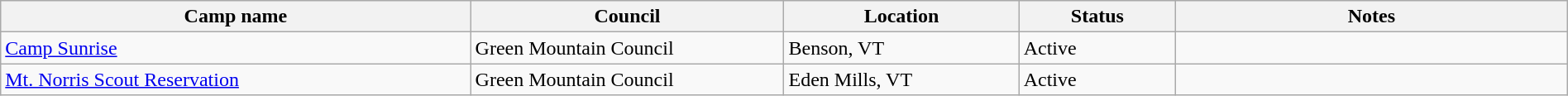<table class="wikitable sortable" border="1" width="100%">
<tr>
<th scope="col" width="30%">Camp name</th>
<th scope="col" width="20%">Council</th>
<th scope="col" width="15%">Location</th>
<th scope="col" width="10%">Status</th>
<th scope="col" width="25%"  class="unsortable">Notes</th>
</tr>
<tr>
<td><a href='#'>Camp Sunrise</a></td>
<td>Green Mountain Council</td>
<td>Benson, VT</td>
<td>Active</td>
<td></td>
</tr>
<tr>
<td><a href='#'>Mt. Norris Scout Reservation</a></td>
<td>Green Mountain Council</td>
<td>Eden Mills, VT</td>
<td>Active</td>
<td></td>
</tr>
</table>
